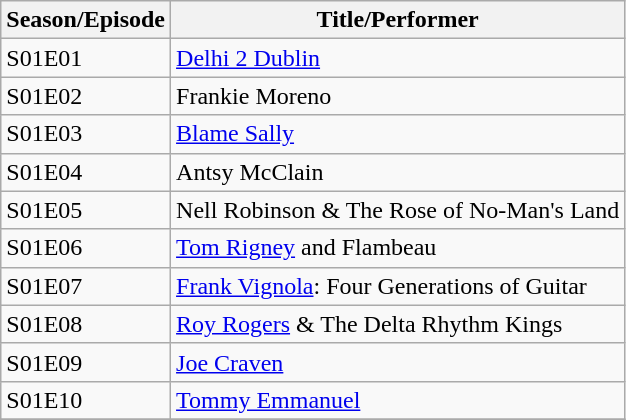<table class="wikitable">
<tr>
<th>Season/Episode</th>
<th>Title/Performer</th>
</tr>
<tr>
<td>S01E01</td>
<td><a href='#'>Delhi 2 Dublin</a></td>
</tr>
<tr>
<td>S01E02</td>
<td>Frankie Moreno</td>
</tr>
<tr>
<td>S01E03</td>
<td><a href='#'>Blame Sally</a></td>
</tr>
<tr>
<td>S01E04</td>
<td>Antsy McClain</td>
</tr>
<tr>
<td>S01E05</td>
<td>Nell Robinson & The Rose of No-Man's Land</td>
</tr>
<tr>
<td>S01E06</td>
<td><a href='#'>Tom Rigney</a> and Flambeau</td>
</tr>
<tr>
<td>S01E07</td>
<td><a href='#'>Frank Vignola</a>: Four Generations of Guitar</td>
</tr>
<tr>
<td>S01E08</td>
<td><a href='#'>Roy Rogers</a> & The Delta Rhythm Kings</td>
</tr>
<tr>
<td>S01E09</td>
<td><a href='#'>Joe Craven</a></td>
</tr>
<tr>
<td>S01E10</td>
<td><a href='#'>Tommy Emmanuel</a></td>
</tr>
<tr>
</tr>
</table>
